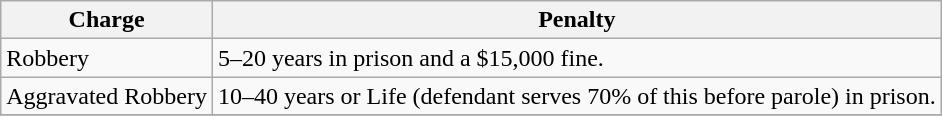<table class="wikitable">
<tr>
<th>Charge</th>
<th>Penalty</th>
</tr>
<tr>
<td>Robbery</td>
<td>5–20 years in prison and a $15,000 fine.</td>
</tr>
<tr>
<td>Aggravated Robbery</td>
<td>10–40 years or Life (defendant serves 70% of this before parole) in prison.</td>
</tr>
<tr>
</tr>
</table>
